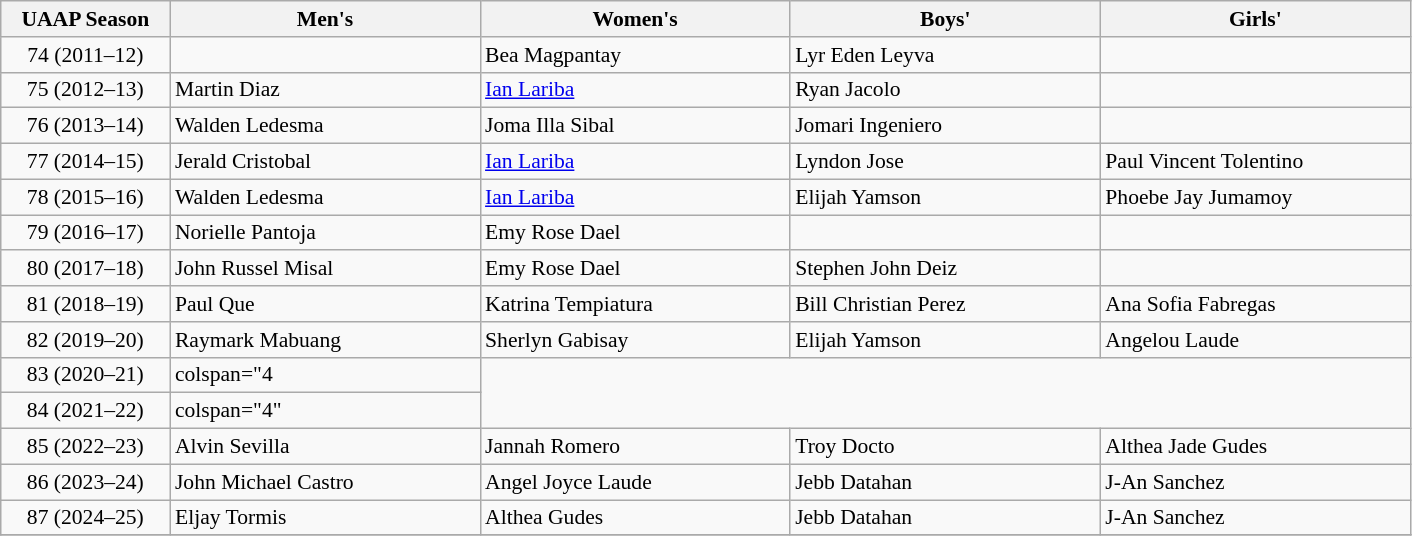<table class="wikitable" style="font-size:90%;">
<tr>
<th width=12%><strong>UAAP Season</strong></th>
<th width=200px><strong>Men's</strong></th>
<th width=200px><strong>Women's</strong></th>
<th width=200px><strong>Boys</strong>'</th>
<th width=200px><strong>Girls</strong>'</th>
</tr>
<tr>
<td align=center>74 (2011–12)</td>
<td></td>
<td> Bea Magpantay</td>
<td> Lyr Eden Leyva</td>
<td></td>
</tr>
<tr>
<td align=center>75 (2012–13)</td>
<td> Martin Diaz</td>
<td> <a href='#'>Ian Lariba</a></td>
<td> Ryan Jacolo</td>
<td></td>
</tr>
<tr>
<td align=center>76 (2013–14)</td>
<td> Walden Ledesma</td>
<td> Joma Illa Sibal</td>
<td> Jomari Ingeniero</td>
<td></td>
</tr>
<tr>
<td align=center>77 (2014–15)</td>
<td> Jerald Cristobal</td>
<td> <a href='#'>Ian Lariba</a></td>
<td> Lyndon Jose</td>
<td> Paul Vincent Tolentino</td>
</tr>
<tr>
<td align=center>78 (2015–16)</td>
<td> Walden Ledesma</td>
<td> <a href='#'>Ian Lariba</a></td>
<td> Elijah Yamson</td>
<td> Phoebe Jay Jumamoy</td>
</tr>
<tr>
<td align=center>79 (2016–17)</td>
<td> Norielle Pantoja</td>
<td> Emy Rose Dael</td>
<td></td>
<td></td>
</tr>
<tr>
<td align=center>80 (2017–18)</td>
<td> John Russel Misal</td>
<td> Emy Rose Dael</td>
<td> Stephen John Deiz</td>
<td></td>
</tr>
<tr>
<td align=center>81 (2018–19)</td>
<td> Paul Que</td>
<td> Katrina Tempiatura</td>
<td> Bill Christian Perez</td>
<td> Ana Sofia Fabregas</td>
</tr>
<tr>
<td align=center>82 (2019–20)</td>
<td> Raymark Mabuang</td>
<td> Sherlyn Gabisay</td>
<td> Elijah Yamson</td>
<td> Angelou Laude</td>
</tr>
<tr>
<td align=center>83 (2020–21)</td>
<td>colspan="4 </td>
</tr>
<tr>
<td align=center>84  (2021–22)</td>
<td>colspan="4" </td>
</tr>
<tr>
<td align=center>85  (2022–23)</td>
<td> Alvin Sevilla</td>
<td> Jannah Romero</td>
<td> Troy Docto</td>
<td> Althea Jade Gudes</td>
</tr>
<tr>
<td align=center>86  (2023–24)</td>
<td> John Michael Castro</td>
<td> Angel Joyce Laude</td>
<td> Jebb Datahan</td>
<td> J-An Sanchez</td>
</tr>
<tr>
<td align=center>87  (2024–25)</td>
<td> Eljay Tormis</td>
<td> Althea Gudes</td>
<td> Jebb Datahan</td>
<td> J-An Sanchez</td>
</tr>
<tr>
</tr>
</table>
